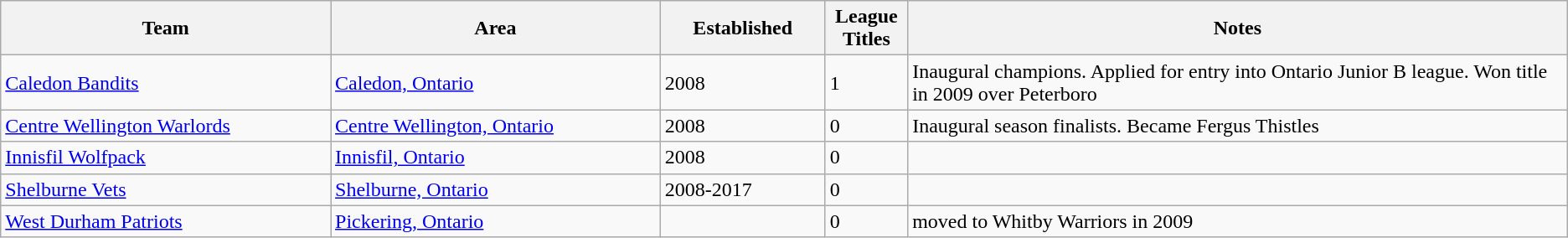<table class="wikitable sortable">
<tr>
<th bgcolor="#DDDDFF" width="20%">Team</th>
<th bgcolor="#DDDDFF" width="20%">Area</th>
<th bgcolor="#DDDDFF" width="10%">Established</th>
<th bgcolor="#DDDDFF" width="5%">League Titles</th>
<th bgcolor="#DDDDFF" width="40%" class="unsortable">Notes</th>
</tr>
<tr>
<td><a href='#'>Caledon Bandits</a></td>
<td><a href='#'>Caledon, Ontario</a></td>
<td>2008</td>
<td>1</td>
<td>Inaugural champions. Applied for entry into Ontario Junior B league. Won title in 2009 over Peterboro</td>
</tr>
<tr>
<td><a href='#'>Centre Wellington Warlords</a></td>
<td><a href='#'>Centre Wellington, Ontario</a></td>
<td>2008</td>
<td>0</td>
<td>Inaugural season finalists. Became Fergus Thistles</td>
</tr>
<tr>
<td><a href='#'>Innisfil Wolfpack</a></td>
<td><a href='#'>Innisfil, Ontario</a></td>
<td>2008</td>
<td>0</td>
<td></td>
</tr>
<tr>
<td><a href='#'>Shelburne Vets</a></td>
<td><a href='#'>Shelburne, Ontario</a></td>
<td>2008-2017</td>
<td>0</td>
<td></td>
</tr>
<tr>
<td><a href='#'>West Durham Patriots</a></td>
<td><a href='#'>Pickering, Ontario</a></td>
<td></td>
<td>0</td>
<td>moved to Whitby Warriors in 2009</td>
</tr>
</table>
